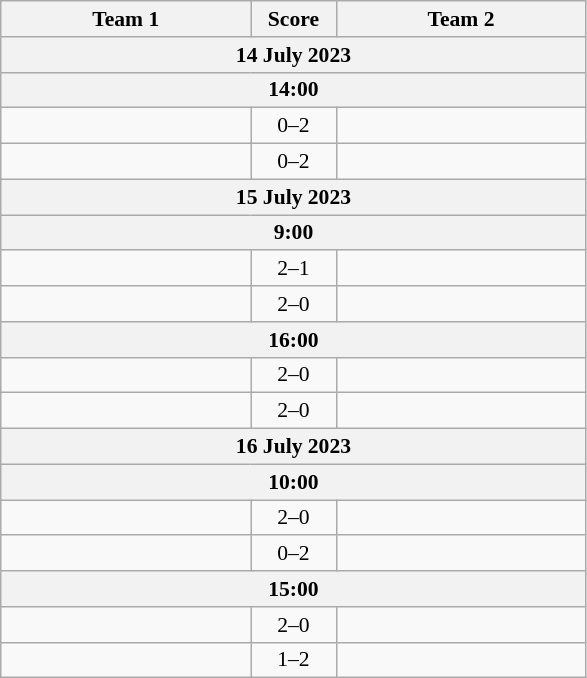<table class="wikitable" style="text-align: center; font-size:90% ">
<tr>
<th align="right" width="160">Team 1</th>
<th width="50">Score</th>
<th align="left" width="160">Team 2</th>
</tr>
<tr>
<th colspan=3>14 July 2023</th>
</tr>
<tr>
<th colspan=3>14:00</th>
</tr>
<tr>
<td align=right></td>
<td align=center>0–2</td>
<td align=left></td>
</tr>
<tr>
<td align=right></td>
<td align=center>0–2</td>
<td align=left></td>
</tr>
<tr>
<th colspan=3>15 July 2023</th>
</tr>
<tr>
<th colspan=3>9:00</th>
</tr>
<tr>
<td align=right></td>
<td align=center>2–1</td>
<td align=left></td>
</tr>
<tr>
<td align=right></td>
<td align=center>2–0</td>
<td align=left></td>
</tr>
<tr>
<th colspan=3>16:00</th>
</tr>
<tr>
<td align=right></td>
<td align=center>2–0</td>
<td align=left></td>
</tr>
<tr>
<td align=right></td>
<td align=center>2–0</td>
<td align=left></td>
</tr>
<tr>
<th colspan=3>16 July 2023</th>
</tr>
<tr>
<th colspan=3>10:00</th>
</tr>
<tr>
<td align=right></td>
<td align=center>2–0</td>
<td align=left></td>
</tr>
<tr>
<td align=right></td>
<td align=center>0–2</td>
<td align=left></td>
</tr>
<tr>
<th colspan=3>15:00</th>
</tr>
<tr>
<td align=right></td>
<td align=center>2–0</td>
<td align=left></td>
</tr>
<tr>
<td align=right></td>
<td align=center>1–2</td>
<td align=left></td>
</tr>
</table>
